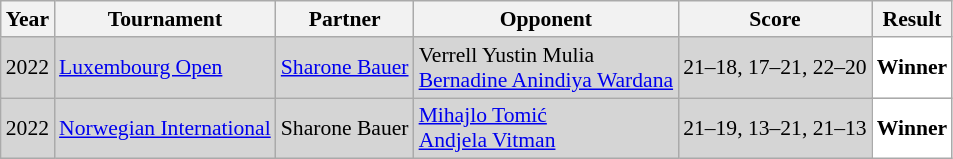<table class="sortable wikitable" style="font-size: 90%;">
<tr>
<th>Year</th>
<th>Tournament</th>
<th>Partner</th>
<th>Opponent</th>
<th>Score</th>
<th>Result</th>
</tr>
<tr bgcolor="#D5D5D5">
<td align="center">2022</td>
<td align="left"><a href='#'>Luxembourg Open</a></td>
<td align="left"> <a href='#'>Sharone Bauer</a></td>
<td align="left"> Verrell Yustin Mulia<br> <a href='#'>Bernadine Anindiya Wardana</a></td>
<td align="left">21–18, 17–21, 22–20</td>
<td style="text-align:left; background:white"> <strong>Winner</strong></td>
</tr>
<tr bgcolor="#D5D5D5">
<td align="center">2022</td>
<td align="left"><a href='#'>Norwegian International</a></td>
<td align="left"> Sharone Bauer</td>
<td align="left"> <a href='#'>Mihajlo Tomić</a><br> <a href='#'>Andjela Vitman</a></td>
<td align="left">21–19, 13–21, 21–13</td>
<td style="text-align:left; background:white"> <strong>Winner</strong></td>
</tr>
</table>
